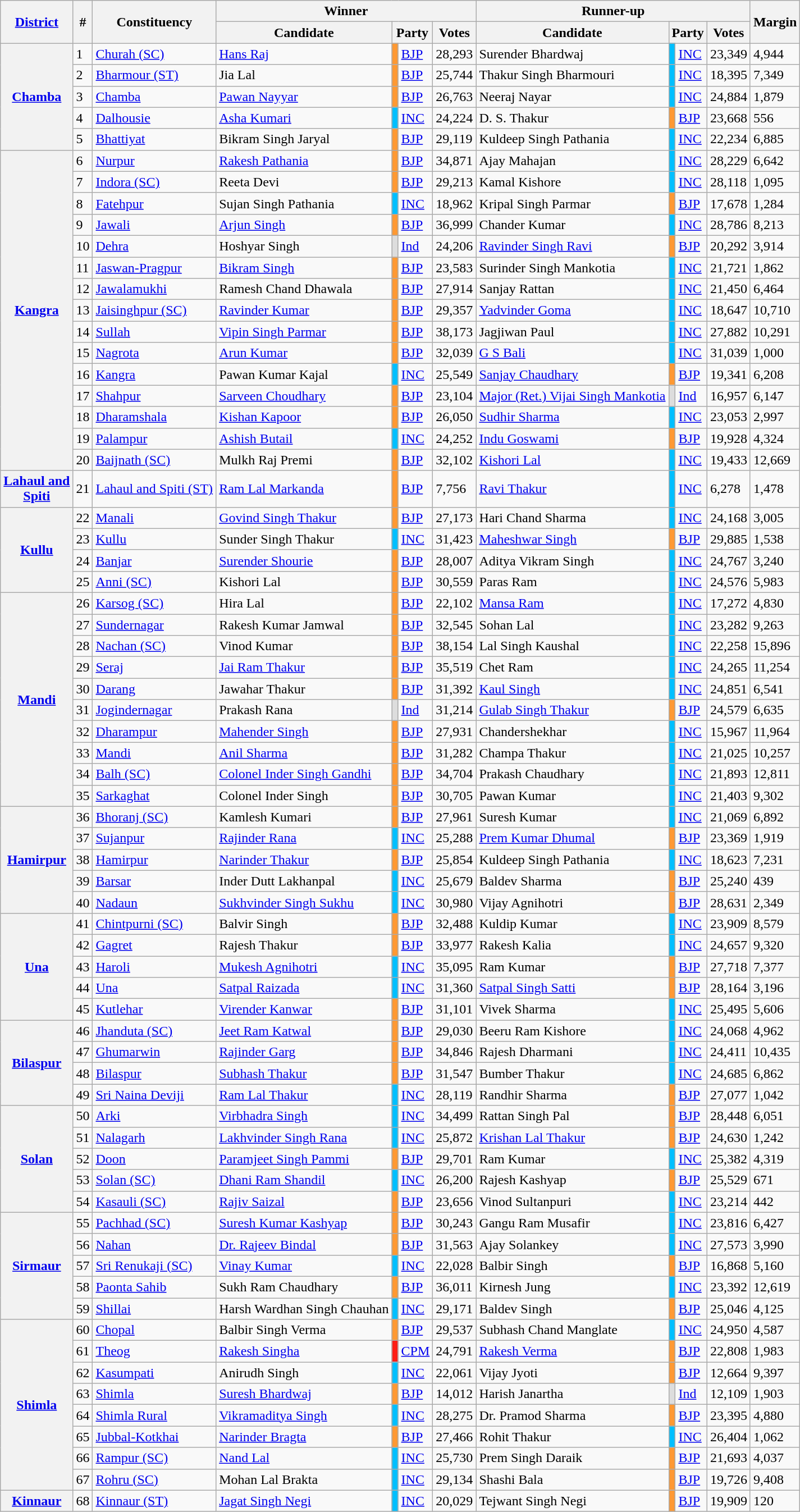<table class="wikitable sortable">
<tr>
<th rowspan="2"><a href='#'>District</a></th>
<th rowspan="2">#</th>
<th rowspan="2">Constituency</th>
<th colspan="4">Winner</th>
<th colspan="4">Runner-up</th>
<th rowspan="2">Margin</th>
</tr>
<tr>
<th>Candidate</th>
<th colspan="2">Party</th>
<th data-sort-type="number">Votes</th>
<th>Candidate</th>
<th colspan="2">Party</th>
<th data-sort-type="number">Votes</th>
</tr>
<tr>
<th rowspan="5"><a href='#'>Chamba</a></th>
<td>1</td>
<td><a href='#'>Churah (SC)</a></td>
<td><a href='#'>Hans Raj</a></td>
<td bgcolor="#FF9933"></td>
<td><a href='#'>BJP</a></td>
<td>28,293</td>
<td>Surender Bhardwaj</td>
<td bgcolor="#00BFFF"></td>
<td><a href='#'>INC</a></td>
<td>23,349</td>
<td>4,944</td>
</tr>
<tr>
<td>2</td>
<td><a href='#'>Bharmour (ST)</a></td>
<td>Jia Lal</td>
<td bgcolor=#FF9933></td>
<td><a href='#'>BJP</a></td>
<td>25,744</td>
<td>Thakur Singh Bharmouri</td>
<td bgcolor=#00BFFF></td>
<td><a href='#'>INC</a></td>
<td>18,395</td>
<td>7,349</td>
</tr>
<tr>
<td>3</td>
<td><a href='#'>Chamba</a></td>
<td><a href='#'>Pawan Nayyar</a></td>
<td bgcolor=#FF9933></td>
<td><a href='#'>BJP</a></td>
<td>26,763</td>
<td>Neeraj Nayar</td>
<td bgcolor=#00BFFF></td>
<td><a href='#'>INC</a></td>
<td>24,884</td>
<td>1,879</td>
</tr>
<tr>
<td>4</td>
<td><a href='#'>Dalhousie</a></td>
<td><a href='#'>Asha Kumari</a></td>
<td bgcolor=#00BFFF></td>
<td><a href='#'>INC</a></td>
<td>24,224</td>
<td>D. S. Thakur</td>
<td bgcolor=#FF9933></td>
<td><a href='#'>BJP</a></td>
<td>23,668</td>
<td>556</td>
</tr>
<tr>
<td>5</td>
<td><a href='#'>Bhattiyat</a></td>
<td>Bikram Singh Jaryal</td>
<td bgcolor=#FF9933></td>
<td><a href='#'>BJP</a></td>
<td>29,119</td>
<td>Kuldeep Singh Pathania</td>
<td bgcolor=#00BFFF></td>
<td><a href='#'>INC</a></td>
<td>22,234</td>
<td>6,885</td>
</tr>
<tr>
<th rowspan="15"><a href='#'>Kangra</a></th>
<td>6</td>
<td><a href='#'>Nurpur</a></td>
<td><a href='#'>Rakesh Pathania</a></td>
<td bgcolor="#FF9933"></td>
<td><a href='#'>BJP</a></td>
<td>34,871</td>
<td>Ajay Mahajan</td>
<td bgcolor="#00BFFF"></td>
<td><a href='#'>INC</a></td>
<td>28,229</td>
<td>6,642</td>
</tr>
<tr>
<td>7</td>
<td><a href='#'>Indora (SC)</a></td>
<td>Reeta Devi</td>
<td bgcolor=#FF9933></td>
<td><a href='#'>BJP</a></td>
<td>29,213</td>
<td>Kamal Kishore</td>
<td bgcolor=#00BFFF></td>
<td><a href='#'>INC</a></td>
<td>28,118</td>
<td>1,095</td>
</tr>
<tr>
<td>8</td>
<td><a href='#'>Fatehpur</a></td>
<td>Sujan Singh Pathania</td>
<td bgcolor=#00BFFF></td>
<td><a href='#'>INC</a></td>
<td>18,962</td>
<td>Kripal Singh Parmar</td>
<td bgcolor=#FF9933></td>
<td><a href='#'>BJP</a></td>
<td>17,678</td>
<td>1,284</td>
</tr>
<tr>
<td>9</td>
<td><a href='#'>Jawali</a></td>
<td><a href='#'>Arjun Singh</a></td>
<td bgcolor=#FF9933></td>
<td><a href='#'>BJP</a></td>
<td>36,999</td>
<td>Chander Kumar</td>
<td bgcolor=#00BFFF></td>
<td><a href='#'>INC</a></td>
<td>28,786</td>
<td>8,213</td>
</tr>
<tr>
<td>10</td>
<td><a href='#'>Dehra</a></td>
<td>Hoshyar Singh</td>
<td bgcolor=#DDDDDD></td>
<td><a href='#'>Ind</a></td>
<td>24,206</td>
<td><a href='#'>Ravinder Singh Ravi</a></td>
<td bgcolor=#FF9933></td>
<td><a href='#'>BJP</a></td>
<td>20,292</td>
<td>3,914</td>
</tr>
<tr>
<td>11</td>
<td><a href='#'>Jaswan-Pragpur</a></td>
<td><a href='#'>Bikram Singh</a></td>
<td bgcolor=#FF9933></td>
<td><a href='#'>BJP</a></td>
<td>23,583</td>
<td>Surinder Singh Mankotia</td>
<td bgcolor=#00BFFF></td>
<td><a href='#'>INC</a></td>
<td>21,721</td>
<td>1,862</td>
</tr>
<tr>
<td>12</td>
<td><a href='#'>Jawalamukhi</a></td>
<td>Ramesh Chand Dhawala</td>
<td bgcolor=#FF9933></td>
<td><a href='#'>BJP</a></td>
<td>27,914</td>
<td>Sanjay Rattan</td>
<td bgcolor=#00BFFF></td>
<td><a href='#'>INC</a></td>
<td>21,450</td>
<td>6,464</td>
</tr>
<tr>
<td>13</td>
<td><a href='#'>Jaisinghpur (SC)</a></td>
<td><a href='#'>Ravinder Kumar</a></td>
<td bgcolor=#FF9933></td>
<td><a href='#'>BJP</a></td>
<td>29,357</td>
<td><a href='#'>Yadvinder Goma</a></td>
<td bgcolor=#00BFFF></td>
<td><a href='#'>INC</a></td>
<td>18,647</td>
<td>10,710</td>
</tr>
<tr>
<td>14</td>
<td><a href='#'>Sullah</a></td>
<td><a href='#'>Vipin Singh Parmar</a></td>
<td bgcolor=#FF9933></td>
<td><a href='#'>BJP</a></td>
<td>38,173</td>
<td>Jagjiwan Paul</td>
<td bgcolor=#00BFFF></td>
<td><a href='#'>INC</a></td>
<td>27,882</td>
<td>10,291</td>
</tr>
<tr>
<td>15</td>
<td><a href='#'>Nagrota</a></td>
<td><a href='#'>Arun Kumar</a></td>
<td bgcolor=#FF9933></td>
<td><a href='#'>BJP</a></td>
<td>32,039</td>
<td><a href='#'>G S Bali</a></td>
<td bgcolor=#00BFFF></td>
<td><a href='#'>INC</a></td>
<td>31,039</td>
<td>1,000</td>
</tr>
<tr>
<td>16</td>
<td><a href='#'>Kangra</a></td>
<td>Pawan Kumar Kajal</td>
<td bgcolor=#00BFFF></td>
<td><a href='#'>INC</a></td>
<td>25,549</td>
<td><a href='#'>Sanjay Chaudhary</a></td>
<td bgcolor=#FF9933></td>
<td><a href='#'>BJP</a></td>
<td>19,341</td>
<td>6,208</td>
</tr>
<tr>
<td>17</td>
<td><a href='#'>Shahpur</a></td>
<td><a href='#'>Sarveen Choudhary</a></td>
<td bgcolor=#FF9933></td>
<td><a href='#'>BJP</a></td>
<td>23,104</td>
<td><a href='#'>Major (Ret.) Vijai Singh Mankotia</a></td>
<td bgcolor=#DDDDDD></td>
<td><a href='#'>Ind</a></td>
<td>16,957</td>
<td>6,147</td>
</tr>
<tr>
<td>18</td>
<td><a href='#'>Dharamshala</a></td>
<td><a href='#'>Kishan Kapoor</a></td>
<td bgcolor=#FF9933></td>
<td><a href='#'>BJP</a></td>
<td>26,050</td>
<td><a href='#'>Sudhir Sharma</a></td>
<td bgcolor=#00BFFF></td>
<td><a href='#'>INC</a></td>
<td>23,053</td>
<td>2,997</td>
</tr>
<tr>
<td>19</td>
<td><a href='#'>Palampur</a></td>
<td><a href='#'>Ashish Butail</a></td>
<td bgcolor=#00BFFF></td>
<td><a href='#'>INC</a></td>
<td>24,252</td>
<td><a href='#'>Indu Goswami</a></td>
<td bgcolor=#FF9933></td>
<td><a href='#'>BJP</a></td>
<td>19,928</td>
<td>4,324</td>
</tr>
<tr>
<td>20</td>
<td><a href='#'>Baijnath (SC)</a></td>
<td>Mulkh Raj Premi</td>
<td bgcolor=#FF9933></td>
<td><a href='#'>BJP</a></td>
<td>32,102</td>
<td><a href='#'>Kishori Lal</a></td>
<td bgcolor=#00BFFF></td>
<td><a href='#'>INC</a></td>
<td>19,433</td>
<td>12,669</td>
</tr>
<tr>
<th><a href='#'>Lahaul and<br>Spiti</a></th>
<td>21</td>
<td><a href='#'>Lahaul and Spiti (ST)</a></td>
<td><a href='#'>Ram Lal Markanda</a></td>
<td bgcolor="#FF9933"></td>
<td><a href='#'>BJP</a></td>
<td>7,756</td>
<td><a href='#'>Ravi Thakur</a></td>
<td bgcolor="#00BFFF"></td>
<td><a href='#'>INC</a></td>
<td>6,278</td>
<td>1,478</td>
</tr>
<tr>
<th rowspan="4"><a href='#'>Kullu</a></th>
<td>22</td>
<td><a href='#'>Manali</a></td>
<td><a href='#'>Govind Singh Thakur</a></td>
<td bgcolor="#FF9933"></td>
<td><a href='#'>BJP</a></td>
<td>27,173</td>
<td>Hari Chand Sharma</td>
<td bgcolor="#00BFFF"></td>
<td><a href='#'>INC</a></td>
<td>24,168</td>
<td>3,005</td>
</tr>
<tr>
<td>23</td>
<td><a href='#'>Kullu</a></td>
<td>Sunder Singh Thakur</td>
<td bgcolor=#00BFFF></td>
<td><a href='#'>INC</a></td>
<td>31,423</td>
<td><a href='#'>Maheshwar Singh</a></td>
<td bgcolor=#FF9933></td>
<td><a href='#'>BJP</a></td>
<td>29,885</td>
<td>1,538</td>
</tr>
<tr>
<td>24</td>
<td><a href='#'>Banjar</a></td>
<td><a href='#'>Surender Shourie</a></td>
<td bgcolor=#FF9933></td>
<td><a href='#'>BJP</a></td>
<td>28,007</td>
<td>Aditya Vikram Singh</td>
<td bgcolor=#00BFFF></td>
<td><a href='#'>INC</a></td>
<td>24,767</td>
<td>3,240</td>
</tr>
<tr>
<td>25</td>
<td><a href='#'>Anni (SC)</a></td>
<td>Kishori Lal</td>
<td bgcolor=#FF9933></td>
<td><a href='#'>BJP</a></td>
<td>30,559</td>
<td>Paras Ram</td>
<td bgcolor=#00BFFF></td>
<td><a href='#'>INC</a></td>
<td>24,576</td>
<td>5,983</td>
</tr>
<tr>
<th rowspan="10"><a href='#'>Mandi</a></th>
<td>26</td>
<td><a href='#'>Karsog (SC)</a></td>
<td>Hira Lal</td>
<td bgcolor="#FF9933"></td>
<td><a href='#'>BJP</a></td>
<td>22,102</td>
<td><a href='#'>Mansa Ram</a></td>
<td bgcolor="#00BFFF"></td>
<td><a href='#'>INC</a></td>
<td>17,272</td>
<td>4,830</td>
</tr>
<tr>
<td>27</td>
<td><a href='#'>Sundernagar</a></td>
<td>Rakesh Kumar Jamwal</td>
<td bgcolor=#FF9933></td>
<td><a href='#'>BJP</a></td>
<td>32,545</td>
<td>Sohan Lal</td>
<td bgcolor=#00BFFF></td>
<td><a href='#'>INC</a></td>
<td>23,282</td>
<td>9,263</td>
</tr>
<tr>
<td>28</td>
<td><a href='#'>Nachan (SC)</a></td>
<td>Vinod Kumar</td>
<td bgcolor=#FF9933></td>
<td><a href='#'>BJP</a></td>
<td>38,154</td>
<td>Lal Singh Kaushal</td>
<td bgcolor=#00BFFF></td>
<td><a href='#'>INC</a></td>
<td>22,258</td>
<td>15,896</td>
</tr>
<tr>
<td>29</td>
<td><a href='#'>Seraj</a></td>
<td><a href='#'>Jai Ram Thakur</a></td>
<td bgcolor=#FF9933></td>
<td><a href='#'>BJP</a></td>
<td>35,519</td>
<td>Chet Ram</td>
<td bgcolor=#00BFFF></td>
<td><a href='#'>INC</a></td>
<td>24,265</td>
<td>11,254</td>
</tr>
<tr>
<td>30</td>
<td><a href='#'>Darang</a></td>
<td>Jawahar Thakur</td>
<td bgcolor=#FF9933></td>
<td><a href='#'>BJP</a></td>
<td>31,392</td>
<td><a href='#'>Kaul Singh</a></td>
<td bgcolor=#00BFFF></td>
<td><a href='#'>INC</a></td>
<td>24,851</td>
<td>6,541</td>
</tr>
<tr>
<td>31</td>
<td><a href='#'>Jogindernagar</a></td>
<td>Prakash Rana</td>
<td bgcolor=#DDDDDD></td>
<td><a href='#'>Ind</a></td>
<td>31,214</td>
<td><a href='#'>Gulab Singh Thakur</a></td>
<td bgcolor=#FF9933></td>
<td><a href='#'>BJP</a></td>
<td>24,579</td>
<td>6,635</td>
</tr>
<tr>
<td>32</td>
<td><a href='#'>Dharampur</a></td>
<td><a href='#'>Mahender Singh</a></td>
<td bgcolor=#FF9933></td>
<td><a href='#'>BJP</a></td>
<td>27,931</td>
<td>Chandershekhar</td>
<td bgcolor=#00BFFF></td>
<td><a href='#'>INC</a></td>
<td>15,967</td>
<td>11,964</td>
</tr>
<tr>
<td>33</td>
<td><a href='#'>Mandi</a></td>
<td><a href='#'>Anil Sharma</a></td>
<td bgcolor=#FF9933></td>
<td><a href='#'>BJP</a></td>
<td>31,282</td>
<td>Champa Thakur</td>
<td bgcolor=#00BFFF></td>
<td><a href='#'>INC</a></td>
<td>21,025</td>
<td>10,257</td>
</tr>
<tr>
<td>34</td>
<td><a href='#'>Balh (SC)</a></td>
<td><a href='#'>Colonel Inder Singh Gandhi</a></td>
<td bgcolor=#FF9933></td>
<td><a href='#'>BJP</a></td>
<td>34,704</td>
<td>Prakash Chaudhary</td>
<td bgcolor=#00BFFF></td>
<td><a href='#'>INC</a></td>
<td>21,893</td>
<td>12,811</td>
</tr>
<tr>
<td>35</td>
<td><a href='#'>Sarkaghat</a></td>
<td>Colonel Inder Singh</td>
<td bgcolor=#FF9933></td>
<td><a href='#'>BJP</a></td>
<td>30,705</td>
<td>Pawan Kumar</td>
<td bgcolor=#00BFFF></td>
<td><a href='#'>INC</a></td>
<td>21,403</td>
<td>9,302</td>
</tr>
<tr>
<th rowspan="5"><a href='#'>Hamirpur</a></th>
<td>36</td>
<td><a href='#'>Bhoranj (SC)</a></td>
<td>Kamlesh Kumari</td>
<td bgcolor="#FF9933"></td>
<td><a href='#'>BJP</a></td>
<td>27,961</td>
<td>Suresh Kumar</td>
<td bgcolor="#00BFFF"></td>
<td><a href='#'>INC</a></td>
<td>21,069</td>
<td>6,892</td>
</tr>
<tr>
<td>37</td>
<td><a href='#'>Sujanpur</a></td>
<td><a href='#'>Rajinder Rana</a></td>
<td bgcolor=#00BFFF></td>
<td><a href='#'>INC</a></td>
<td>25,288</td>
<td><a href='#'>Prem Kumar Dhumal</a></td>
<td bgcolor=#FF9933></td>
<td><a href='#'>BJP</a></td>
<td>23,369</td>
<td>1,919</td>
</tr>
<tr>
<td>38</td>
<td><a href='#'>Hamirpur</a></td>
<td><a href='#'>Narinder Thakur</a></td>
<td bgcolor=#FF9933></td>
<td><a href='#'>BJP</a></td>
<td>25,854</td>
<td>Kuldeep Singh Pathania</td>
<td bgcolor=#00BFFF></td>
<td><a href='#'>INC</a></td>
<td>18,623</td>
<td>7,231</td>
</tr>
<tr>
<td>39</td>
<td><a href='#'>Barsar</a></td>
<td>Inder Dutt Lakhanpal</td>
<td bgcolor=#00BFFF></td>
<td><a href='#'>INC</a></td>
<td>25,679</td>
<td>Baldev Sharma</td>
<td bgcolor=#FF9933></td>
<td><a href='#'>BJP</a></td>
<td>25,240</td>
<td>439</td>
</tr>
<tr>
<td>40</td>
<td><a href='#'>Nadaun</a></td>
<td><a href='#'>Sukhvinder Singh Sukhu</a></td>
<td bgcolor=#00BFFF></td>
<td><a href='#'>INC</a></td>
<td>30,980</td>
<td>Vijay Agnihotri</td>
<td bgcolor=#FF9933></td>
<td><a href='#'>BJP</a></td>
<td>28,631</td>
<td>2,349</td>
</tr>
<tr>
<th rowspan="5"><a href='#'>Una</a></th>
<td>41</td>
<td><a href='#'>Chintpurni (SC)</a></td>
<td>Balvir Singh</td>
<td bgcolor="#FF9933"></td>
<td><a href='#'>BJP</a></td>
<td>32,488</td>
<td>Kuldip Kumar</td>
<td bgcolor="#00BFFF"></td>
<td><a href='#'>INC</a></td>
<td>23,909</td>
<td>8,579</td>
</tr>
<tr>
<td>42</td>
<td><a href='#'>Gagret</a></td>
<td>Rajesh Thakur</td>
<td bgcolor=#FF9933></td>
<td><a href='#'>BJP</a></td>
<td>33,977</td>
<td>Rakesh Kalia</td>
<td bgcolor=#00BFFF></td>
<td><a href='#'>INC</a></td>
<td>24,657</td>
<td>9,320</td>
</tr>
<tr>
<td>43</td>
<td><a href='#'>Haroli</a></td>
<td><a href='#'>Mukesh Agnihotri</a></td>
<td bgcolor=#00BFFF></td>
<td><a href='#'>INC</a></td>
<td>35,095</td>
<td>Ram Kumar</td>
<td bgcolor=#FF9933></td>
<td><a href='#'>BJP</a></td>
<td>27,718</td>
<td>7,377</td>
</tr>
<tr>
<td>44</td>
<td><a href='#'>Una</a></td>
<td><a href='#'>Satpal Raizada</a></td>
<td bgcolor=#00BFFF></td>
<td><a href='#'>INC</a></td>
<td>31,360</td>
<td><a href='#'>Satpal Singh Satti</a></td>
<td bgcolor=#FF9933></td>
<td><a href='#'>BJP</a></td>
<td>28,164</td>
<td>3,196</td>
</tr>
<tr>
<td>45</td>
<td><a href='#'>Kutlehar</a></td>
<td><a href='#'>Virender Kanwar</a></td>
<td bgcolor=#FF9933></td>
<td><a href='#'>BJP</a></td>
<td>31,101</td>
<td>Vivek Sharma</td>
<td bgcolor=#00BFFF></td>
<td><a href='#'>INC</a></td>
<td>25,495</td>
<td>5,606</td>
</tr>
<tr>
<th rowspan="4"><a href='#'>Bilaspur</a></th>
<td>46</td>
<td><a href='#'>Jhanduta (SC)</a></td>
<td><a href='#'>Jeet Ram Katwal</a></td>
<td bgcolor="#FF9933"></td>
<td><a href='#'>BJP</a></td>
<td>29,030</td>
<td>Beeru Ram Kishore</td>
<td bgcolor="#00BFFF"></td>
<td><a href='#'>INC</a></td>
<td>24,068</td>
<td>4,962</td>
</tr>
<tr>
<td>47</td>
<td><a href='#'>Ghumarwin</a></td>
<td><a href='#'>Rajinder Garg</a></td>
<td bgcolor=#FF9933></td>
<td><a href='#'>BJP</a></td>
<td>34,846</td>
<td>Rajesh Dharmani</td>
<td bgcolor=#00BFFF></td>
<td><a href='#'>INC</a></td>
<td>24,411</td>
<td>10,435</td>
</tr>
<tr>
<td>48</td>
<td><a href='#'>Bilaspur</a></td>
<td><a href='#'>Subhash Thakur</a></td>
<td bgcolor=#FF9933></td>
<td><a href='#'>BJP</a></td>
<td>31,547</td>
<td>Bumber Thakur</td>
<td bgcolor=#00BFFF></td>
<td><a href='#'>INC</a></td>
<td>24,685</td>
<td>6,862</td>
</tr>
<tr>
<td>49</td>
<td><a href='#'>Sri Naina Deviji</a></td>
<td><a href='#'>Ram Lal Thakur</a></td>
<td bgcolor=#00BFFF></td>
<td><a href='#'>INC</a></td>
<td>28,119</td>
<td>Randhir Sharma</td>
<td bgcolor=#FF9933></td>
<td><a href='#'>BJP</a></td>
<td>27,077</td>
<td>1,042</td>
</tr>
<tr>
<th rowspan="5"><a href='#'>Solan</a></th>
<td>50</td>
<td><a href='#'>Arki</a></td>
<td><a href='#'>Virbhadra Singh</a></td>
<td bgcolor="#00BFFF"></td>
<td><a href='#'>INC</a></td>
<td>34,499</td>
<td>Rattan Singh Pal</td>
<td bgcolor="#FF9933"></td>
<td><a href='#'>BJP</a></td>
<td>28,448</td>
<td>6,051</td>
</tr>
<tr>
<td>51</td>
<td><a href='#'>Nalagarh</a></td>
<td><a href='#'>Lakhvinder Singh Rana</a></td>
<td bgcolor=#00BFFF></td>
<td><a href='#'>INC</a></td>
<td>25,872</td>
<td><a href='#'>Krishan Lal Thakur</a></td>
<td bgcolor=#FF9933></td>
<td><a href='#'>BJP</a></td>
<td>24,630</td>
<td>1,242</td>
</tr>
<tr>
<td>52</td>
<td><a href='#'>Doon</a></td>
<td><a href='#'>Paramjeet Singh Pammi</a></td>
<td bgcolor=#FF9933></td>
<td><a href='#'>BJP</a></td>
<td>29,701</td>
<td>Ram Kumar</td>
<td bgcolor=#00BFFF></td>
<td><a href='#'>INC</a></td>
<td>25,382</td>
<td>4,319</td>
</tr>
<tr>
<td>53</td>
<td><a href='#'>Solan (SC)</a></td>
<td><a href='#'>Dhani Ram Shandil</a></td>
<td bgcolor=#00BFFF></td>
<td><a href='#'>INC</a></td>
<td>26,200</td>
<td>Rajesh Kashyap</td>
<td bgcolor=#FF9933></td>
<td><a href='#'>BJP</a></td>
<td>25,529</td>
<td>671</td>
</tr>
<tr>
<td>54</td>
<td><a href='#'>Kasauli (SC)</a></td>
<td><a href='#'>Rajiv Saizal</a></td>
<td bgcolor=#FF9933></td>
<td><a href='#'>BJP</a></td>
<td>23,656</td>
<td>Vinod Sultanpuri</td>
<td bgcolor=#00BFFF></td>
<td><a href='#'>INC</a></td>
<td>23,214</td>
<td>442</td>
</tr>
<tr>
<th rowspan="5"><a href='#'>Sirmaur</a></th>
<td>55</td>
<td><a href='#'>Pachhad (SC)</a></td>
<td><a href='#'>Suresh Kumar Kashyap</a></td>
<td bgcolor="#FF9933"></td>
<td><a href='#'>BJP</a></td>
<td>30,243</td>
<td>Gangu Ram Musafir</td>
<td bgcolor="#00BFFF"></td>
<td><a href='#'>INC</a></td>
<td>23,816</td>
<td>6,427</td>
</tr>
<tr>
<td>56</td>
<td><a href='#'>Nahan</a></td>
<td><a href='#'>Dr. Rajeev Bindal</a></td>
<td bgcolor=#FF9933></td>
<td><a href='#'>BJP</a></td>
<td>31,563</td>
<td>Ajay Solankey</td>
<td bgcolor=#00BFFF></td>
<td><a href='#'>INC</a></td>
<td>27,573</td>
<td>3,990</td>
</tr>
<tr>
<td>57</td>
<td><a href='#'>Sri Renukaji (SC)</a></td>
<td><a href='#'>Vinay Kumar</a></td>
<td bgcolor=#00BFFF></td>
<td><a href='#'>INC</a></td>
<td>22,028</td>
<td>Balbir Singh</td>
<td bgcolor=#FF9933></td>
<td><a href='#'>BJP</a></td>
<td>16,868</td>
<td>5,160</td>
</tr>
<tr>
<td>58</td>
<td><a href='#'>Paonta Sahib</a></td>
<td>Sukh Ram Chaudhary</td>
<td bgcolor=#FF9933></td>
<td><a href='#'>BJP</a></td>
<td>36,011</td>
<td>Kirnesh Jung</td>
<td bgcolor=#00BFFF></td>
<td><a href='#'>INC</a></td>
<td>23,392</td>
<td>12,619</td>
</tr>
<tr>
<td>59</td>
<td><a href='#'>Shillai</a></td>
<td>Harsh Wardhan Singh Chauhan</td>
<td bgcolor=#00BFFF></td>
<td><a href='#'>INC</a></td>
<td>29,171</td>
<td>Baldev Singh</td>
<td bgcolor=#FF9933></td>
<td><a href='#'>BJP</a></td>
<td>25,046</td>
<td>4,125</td>
</tr>
<tr>
<th rowspan="8"><a href='#'>Shimla</a></th>
<td>60</td>
<td><a href='#'>Chopal</a></td>
<td>Balbir Singh Verma</td>
<td bgcolor="#FF9933"></td>
<td><a href='#'>BJP</a></td>
<td>29,537</td>
<td>Subhash Chand Manglate</td>
<td bgcolor="#00BFFF"></td>
<td><a href='#'>INC</a></td>
<td>24,950</td>
<td>4,587</td>
</tr>
<tr>
<td>61</td>
<td><a href='#'>Theog</a></td>
<td><a href='#'>Rakesh Singha</a></td>
<td bgcolor="#FF1D15"></td>
<td><a href='#'>CPM</a></td>
<td>24,791</td>
<td><a href='#'>Rakesh Verma</a></td>
<td bgcolor="#FF9933"></td>
<td><a href='#'>BJP</a></td>
<td>22,808</td>
<td>1,983</td>
</tr>
<tr>
<td>62</td>
<td><a href='#'>Kasumpati</a></td>
<td>Anirudh Singh</td>
<td bgcolor=#00BFFF></td>
<td><a href='#'>INC</a></td>
<td>22,061</td>
<td>Vijay Jyoti</td>
<td bgcolor=#FF9933></td>
<td><a href='#'>BJP</a></td>
<td>12,664</td>
<td>9,397</td>
</tr>
<tr>
<td>63</td>
<td><a href='#'>Shimla</a></td>
<td><a href='#'>Suresh Bhardwaj</a></td>
<td bgcolor=#FF9933></td>
<td><a href='#'>BJP</a></td>
<td>14,012</td>
<td>Harish Janartha</td>
<td bgcolor=#DDDDDD></td>
<td><a href='#'>Ind</a></td>
<td>12,109</td>
<td>1,903</td>
</tr>
<tr>
<td>64</td>
<td><a href='#'>Shimla Rural</a></td>
<td><a href='#'>Vikramaditya Singh</a></td>
<td bgcolor=#00BFFF></td>
<td><a href='#'>INC</a></td>
<td>28,275</td>
<td>Dr. Pramod Sharma</td>
<td bgcolor=#FF9933></td>
<td><a href='#'>BJP</a></td>
<td>23,395</td>
<td>4,880</td>
</tr>
<tr>
<td>65</td>
<td><a href='#'>Jubbal-Kotkhai</a></td>
<td><a href='#'>Narinder Bragta</a></td>
<td bgcolor=#FF9933></td>
<td><a href='#'>BJP</a></td>
<td>27,466</td>
<td>Rohit Thakur</td>
<td bgcolor=#00BFFF></td>
<td><a href='#'>INC</a></td>
<td>26,404</td>
<td>1,062</td>
</tr>
<tr>
<td>66</td>
<td><a href='#'>Rampur (SC)</a></td>
<td><a href='#'>Nand Lal</a></td>
<td bgcolor=#00BFFF></td>
<td><a href='#'>INC</a></td>
<td>25,730</td>
<td>Prem Singh Daraik</td>
<td bgcolor=#FF9933></td>
<td><a href='#'>BJP</a></td>
<td>21,693</td>
<td>4,037</td>
</tr>
<tr>
<td>67</td>
<td><a href='#'>Rohru (SC)</a></td>
<td>Mohan Lal Brakta</td>
<td bgcolor=#00BFFF></td>
<td><a href='#'>INC</a></td>
<td>29,134</td>
<td>Shashi Bala</td>
<td bgcolor=#FF9933></td>
<td><a href='#'>BJP</a></td>
<td>19,726</td>
<td>9,408</td>
</tr>
<tr>
<th><a href='#'>Kinnaur</a></th>
<td>68</td>
<td><a href='#'>Kinnaur (ST)</a></td>
<td><a href='#'>Jagat Singh Negi</a></td>
<td bgcolor="#00BFFF"></td>
<td><a href='#'>INC</a></td>
<td>20,029</td>
<td>Tejwant Singh Negi</td>
<td bgcolor="#FF9933"></td>
<td><a href='#'>BJP</a></td>
<td>19,909</td>
<td>120</td>
</tr>
</table>
